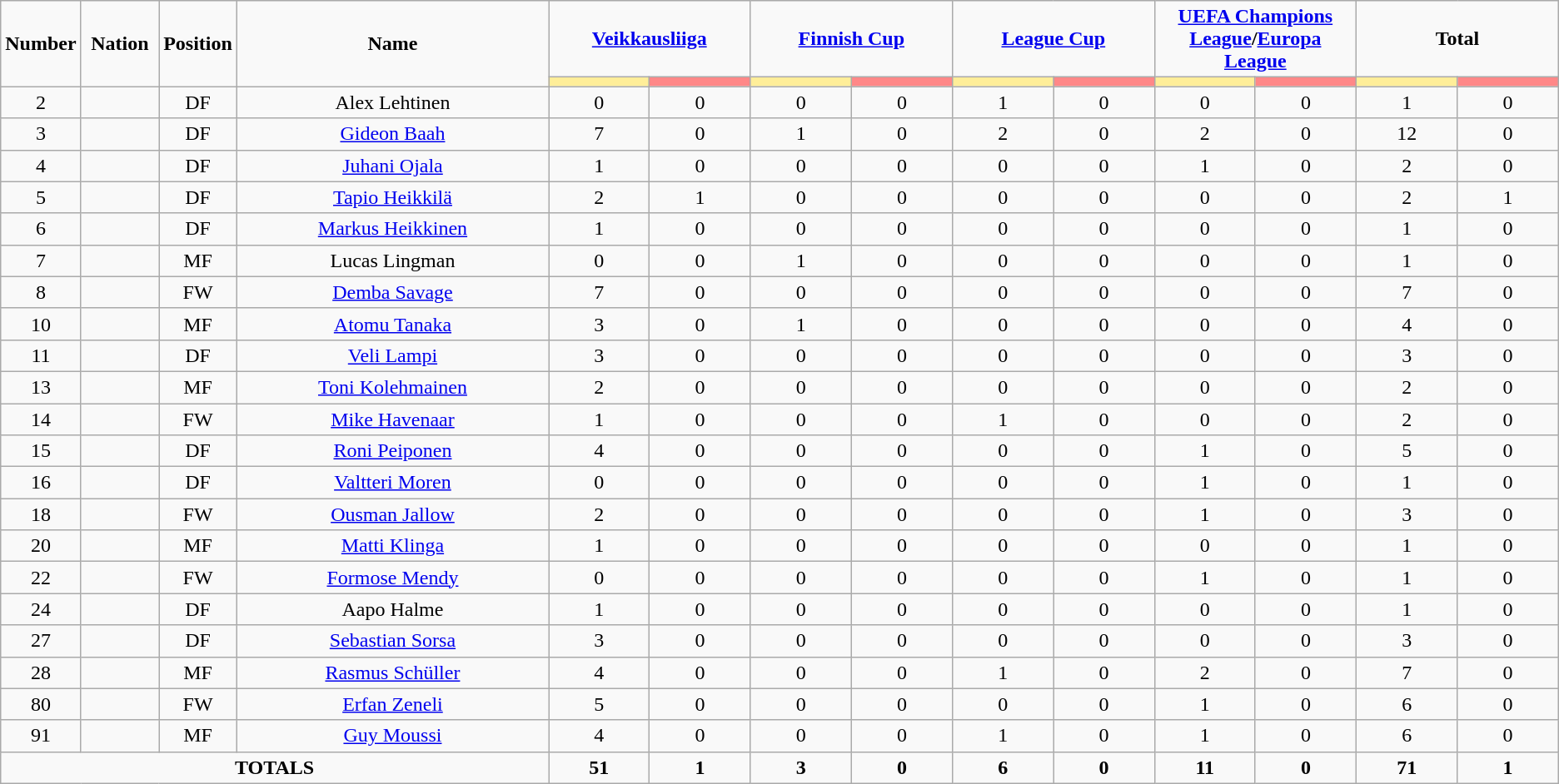<table class="wikitable" style="text-align:center;">
<tr>
<td rowspan="2"  style="width:5%; text-align:center;"><strong>Number</strong></td>
<td rowspan="2"  style="width:5%; text-align:center;"><strong>Nation</strong></td>
<td rowspan="2"  style="width:5%; text-align:center;"><strong>Position</strong></td>
<td rowspan="2"  style="width:20%; text-align:center;"><strong>Name</strong></td>
<td colspan="2" style="text-align:center;"><strong><a href='#'>Veikkausliiga</a></strong></td>
<td colspan="2" style="text-align:center;"><strong><a href='#'>Finnish Cup</a></strong></td>
<td colspan="2" style="text-align:center;"><strong><a href='#'>League Cup</a></strong></td>
<td colspan="2" style="text-align:center;"><strong><a href='#'>UEFA Champions League</a>/<a href='#'>Europa League</a></strong></td>
<td colspan="2" style="text-align:center;"><strong>Total</strong></td>
</tr>
<tr>
<th style="width:60px; background:#fe9;"></th>
<th style="width:60px; background:#ff8888;"></th>
<th style="width:60px; background:#fe9;"></th>
<th style="width:60px; background:#ff8888;"></th>
<th style="width:60px; background:#fe9;"></th>
<th style="width:60px; background:#ff8888;"></th>
<th style="width:60px; background:#fe9;"></th>
<th style="width:60px; background:#ff8888;"></th>
<th style="width:60px; background:#fe9;"></th>
<th style="width:60px; background:#ff8888;"></th>
</tr>
<tr>
<td>2</td>
<td></td>
<td>DF</td>
<td>Alex Lehtinen</td>
<td>0</td>
<td>0</td>
<td>0</td>
<td>0</td>
<td>1</td>
<td>0</td>
<td>0</td>
<td>0</td>
<td>1</td>
<td>0</td>
</tr>
<tr>
<td>3</td>
<td></td>
<td>DF</td>
<td><a href='#'>Gideon Baah</a></td>
<td>7</td>
<td>0</td>
<td>1</td>
<td>0</td>
<td>2</td>
<td>0</td>
<td>2</td>
<td>0</td>
<td>12</td>
<td>0</td>
</tr>
<tr>
<td>4</td>
<td></td>
<td>DF</td>
<td><a href='#'>Juhani Ojala</a></td>
<td>1</td>
<td>0</td>
<td>0</td>
<td>0</td>
<td>0</td>
<td>0</td>
<td>1</td>
<td>0</td>
<td>2</td>
<td>0</td>
</tr>
<tr>
<td>5</td>
<td></td>
<td>DF</td>
<td><a href='#'>Tapio Heikkilä</a></td>
<td>2</td>
<td>1</td>
<td>0</td>
<td>0</td>
<td>0</td>
<td>0</td>
<td>0</td>
<td>0</td>
<td>2</td>
<td>1</td>
</tr>
<tr>
<td>6</td>
<td></td>
<td>DF</td>
<td><a href='#'>Markus Heikkinen</a></td>
<td>1</td>
<td>0</td>
<td>0</td>
<td>0</td>
<td>0</td>
<td>0</td>
<td>0</td>
<td>0</td>
<td>1</td>
<td>0</td>
</tr>
<tr>
<td>7</td>
<td></td>
<td>MF</td>
<td>Lucas Lingman</td>
<td>0</td>
<td>0</td>
<td>1</td>
<td>0</td>
<td>0</td>
<td>0</td>
<td>0</td>
<td>0</td>
<td>1</td>
<td>0</td>
</tr>
<tr>
<td>8</td>
<td></td>
<td>FW</td>
<td><a href='#'>Demba Savage</a></td>
<td>7</td>
<td>0</td>
<td>0</td>
<td>0</td>
<td>0</td>
<td>0</td>
<td>0</td>
<td>0</td>
<td>7</td>
<td>0</td>
</tr>
<tr>
<td>10</td>
<td></td>
<td>MF</td>
<td><a href='#'>Atomu Tanaka</a></td>
<td>3</td>
<td>0</td>
<td>1</td>
<td>0</td>
<td>0</td>
<td>0</td>
<td>0</td>
<td>0</td>
<td>4</td>
<td>0</td>
</tr>
<tr>
<td>11</td>
<td></td>
<td>DF</td>
<td><a href='#'>Veli Lampi</a></td>
<td>3</td>
<td>0</td>
<td>0</td>
<td>0</td>
<td>0</td>
<td>0</td>
<td>0</td>
<td>0</td>
<td>3</td>
<td>0</td>
</tr>
<tr>
<td>13</td>
<td></td>
<td>MF</td>
<td><a href='#'>Toni Kolehmainen</a></td>
<td>2</td>
<td>0</td>
<td>0</td>
<td>0</td>
<td>0</td>
<td>0</td>
<td>0</td>
<td>0</td>
<td>2</td>
<td>0</td>
</tr>
<tr>
<td>14</td>
<td></td>
<td>FW</td>
<td><a href='#'>Mike Havenaar</a></td>
<td>1</td>
<td>0</td>
<td>0</td>
<td>0</td>
<td>1</td>
<td>0</td>
<td>0</td>
<td>0</td>
<td>2</td>
<td>0</td>
</tr>
<tr>
<td>15</td>
<td></td>
<td>DF</td>
<td><a href='#'>Roni Peiponen</a></td>
<td>4</td>
<td>0</td>
<td>0</td>
<td>0</td>
<td>0</td>
<td>0</td>
<td>1</td>
<td>0</td>
<td>5</td>
<td>0</td>
</tr>
<tr>
<td>16</td>
<td></td>
<td>DF</td>
<td><a href='#'>Valtteri Moren</a></td>
<td>0</td>
<td>0</td>
<td>0</td>
<td>0</td>
<td>0</td>
<td>0</td>
<td>1</td>
<td>0</td>
<td>1</td>
<td>0</td>
</tr>
<tr>
<td>18</td>
<td></td>
<td>FW</td>
<td><a href='#'>Ousman Jallow</a></td>
<td>2</td>
<td>0</td>
<td>0</td>
<td>0</td>
<td>0</td>
<td>0</td>
<td>1</td>
<td>0</td>
<td>3</td>
<td>0</td>
</tr>
<tr>
<td>20</td>
<td></td>
<td>MF</td>
<td><a href='#'>Matti Klinga</a></td>
<td>1</td>
<td>0</td>
<td>0</td>
<td>0</td>
<td>0</td>
<td>0</td>
<td>0</td>
<td>0</td>
<td>1</td>
<td>0</td>
</tr>
<tr>
<td>22</td>
<td></td>
<td>FW</td>
<td><a href='#'>Formose Mendy</a></td>
<td>0</td>
<td>0</td>
<td>0</td>
<td>0</td>
<td>0</td>
<td>0</td>
<td>1</td>
<td>0</td>
<td>1</td>
<td>0</td>
</tr>
<tr>
<td>24</td>
<td></td>
<td>DF</td>
<td>Aapo Halme</td>
<td>1</td>
<td>0</td>
<td>0</td>
<td>0</td>
<td>0</td>
<td>0</td>
<td>0</td>
<td>0</td>
<td>1</td>
<td>0</td>
</tr>
<tr>
<td>27</td>
<td></td>
<td>DF</td>
<td><a href='#'>Sebastian Sorsa</a></td>
<td>3</td>
<td>0</td>
<td>0</td>
<td>0</td>
<td>0</td>
<td>0</td>
<td>0</td>
<td>0</td>
<td>3</td>
<td>0</td>
</tr>
<tr>
<td>28</td>
<td></td>
<td>MF</td>
<td><a href='#'>Rasmus Schüller</a></td>
<td>4</td>
<td>0</td>
<td>0</td>
<td>0</td>
<td>1</td>
<td>0</td>
<td>2</td>
<td>0</td>
<td>7</td>
<td>0</td>
</tr>
<tr>
<td>80</td>
<td></td>
<td>FW</td>
<td><a href='#'>Erfan Zeneli</a></td>
<td>5</td>
<td>0</td>
<td>0</td>
<td>0</td>
<td>0</td>
<td>0</td>
<td>1</td>
<td>0</td>
<td>6</td>
<td>0</td>
</tr>
<tr>
<td>91</td>
<td></td>
<td>MF</td>
<td><a href='#'>Guy Moussi</a></td>
<td>4</td>
<td>0</td>
<td>0</td>
<td>0</td>
<td>1</td>
<td>0</td>
<td>1</td>
<td>0</td>
<td>6</td>
<td>0</td>
</tr>
<tr>
<td colspan="4"><strong>TOTALS</strong></td>
<td><strong>51</strong></td>
<td><strong>1</strong></td>
<td><strong>3</strong></td>
<td><strong>0</strong></td>
<td><strong>6</strong></td>
<td><strong>0</strong></td>
<td><strong>11</strong></td>
<td><strong>0</strong></td>
<td><strong>71</strong></td>
<td><strong>1</strong></td>
</tr>
</table>
